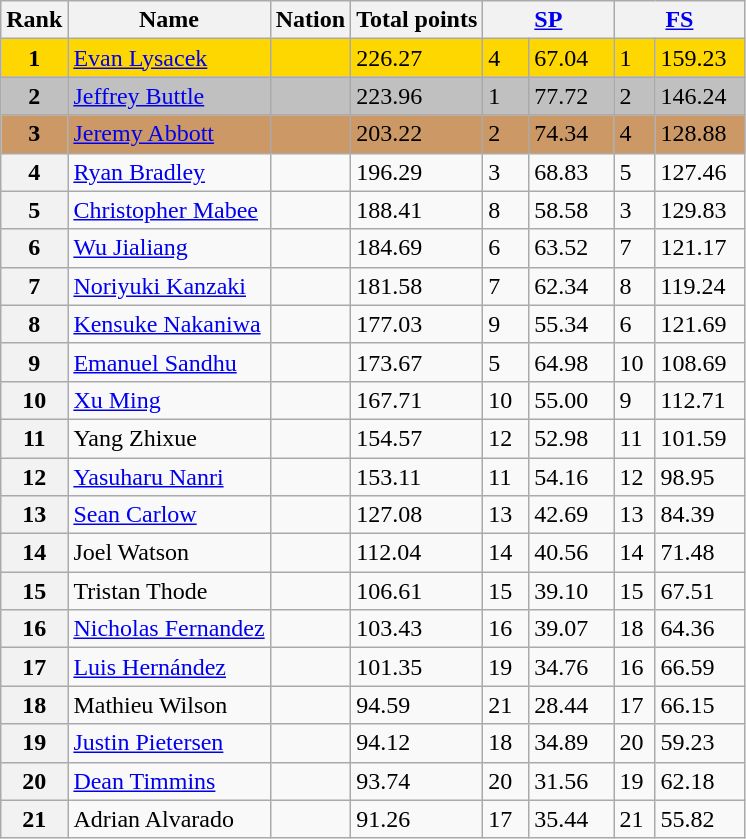<table class="wikitable">
<tr>
<th>Rank</th>
<th>Name</th>
<th>Nation</th>
<th>Total points</th>
<th colspan="2" width="80px"><a href='#'>SP</a></th>
<th colspan="2" width="80px"><a href='#'>FS</a></th>
</tr>
<tr bgcolor="gold">
<td align="center"><strong>1</strong></td>
<td><a href='#'>Evan Lysacek</a></td>
<td></td>
<td>226.27</td>
<td>4</td>
<td>67.04</td>
<td>1</td>
<td>159.23</td>
</tr>
<tr bgcolor="silver">
<td align="center"><strong>2</strong></td>
<td><a href='#'>Jeffrey Buttle</a></td>
<td></td>
<td>223.96</td>
<td>1</td>
<td>77.72</td>
<td>2</td>
<td>146.24</td>
</tr>
<tr bgcolor="cc9966">
<td align="center"><strong>3</strong></td>
<td><a href='#'>Jeremy Abbott</a></td>
<td></td>
<td>203.22</td>
<td>2</td>
<td>74.34</td>
<td>4</td>
<td>128.88</td>
</tr>
<tr>
<th>4</th>
<td><a href='#'>Ryan Bradley</a></td>
<td></td>
<td>196.29</td>
<td>3</td>
<td>68.83</td>
<td>5</td>
<td>127.46</td>
</tr>
<tr>
<th>5</th>
<td><a href='#'>Christopher Mabee</a></td>
<td></td>
<td>188.41</td>
<td>8</td>
<td>58.58</td>
<td>3</td>
<td>129.83</td>
</tr>
<tr>
<th>6</th>
<td><a href='#'>Wu Jialiang</a></td>
<td></td>
<td>184.69</td>
<td>6</td>
<td>63.52</td>
<td>7</td>
<td>121.17</td>
</tr>
<tr>
<th>7</th>
<td><a href='#'>Noriyuki Kanzaki</a></td>
<td></td>
<td>181.58</td>
<td>7</td>
<td>62.34</td>
<td>8</td>
<td>119.24</td>
</tr>
<tr>
<th>8</th>
<td><a href='#'>Kensuke Nakaniwa</a></td>
<td></td>
<td>177.03</td>
<td>9</td>
<td>55.34</td>
<td>6</td>
<td>121.69</td>
</tr>
<tr>
<th>9</th>
<td><a href='#'>Emanuel Sandhu</a></td>
<td></td>
<td>173.67</td>
<td>5</td>
<td>64.98</td>
<td>10</td>
<td>108.69</td>
</tr>
<tr>
<th>10</th>
<td><a href='#'>Xu Ming</a></td>
<td></td>
<td>167.71</td>
<td>10</td>
<td>55.00</td>
<td>9</td>
<td>112.71</td>
</tr>
<tr>
<th>11</th>
<td>Yang Zhixue</td>
<td></td>
<td>154.57</td>
<td>12</td>
<td>52.98</td>
<td>11</td>
<td>101.59</td>
</tr>
<tr>
<th>12</th>
<td><a href='#'>Yasuharu Nanri</a></td>
<td></td>
<td>153.11</td>
<td>11</td>
<td>54.16</td>
<td>12</td>
<td>98.95</td>
</tr>
<tr>
<th>13</th>
<td><a href='#'>Sean Carlow</a></td>
<td></td>
<td>127.08</td>
<td>13</td>
<td>42.69</td>
<td>13</td>
<td>84.39</td>
</tr>
<tr>
<th>14</th>
<td>Joel Watson</td>
<td></td>
<td>112.04</td>
<td>14</td>
<td>40.56</td>
<td>14</td>
<td>71.48</td>
</tr>
<tr>
<th>15</th>
<td>Tristan Thode</td>
<td></td>
<td>106.61</td>
<td>15</td>
<td>39.10</td>
<td>15</td>
<td>67.51</td>
</tr>
<tr>
<th>16</th>
<td><a href='#'>Nicholas Fernandez</a></td>
<td></td>
<td>103.43</td>
<td>16</td>
<td>39.07</td>
<td>18</td>
<td>64.36</td>
</tr>
<tr>
<th>17</th>
<td><a href='#'>Luis Hernández</a></td>
<td></td>
<td>101.35</td>
<td>19</td>
<td>34.76</td>
<td>16</td>
<td>66.59</td>
</tr>
<tr>
<th>18</th>
<td>Mathieu Wilson</td>
<td></td>
<td>94.59</td>
<td>21</td>
<td>28.44</td>
<td>17</td>
<td>66.15</td>
</tr>
<tr>
<th>19</th>
<td><a href='#'>Justin Pietersen</a></td>
<td></td>
<td>94.12</td>
<td>18</td>
<td>34.89</td>
<td>20</td>
<td>59.23</td>
</tr>
<tr>
<th>20</th>
<td><a href='#'>Dean Timmins</a></td>
<td></td>
<td>93.74</td>
<td>20</td>
<td>31.56</td>
<td>19</td>
<td>62.18</td>
</tr>
<tr>
<th>21</th>
<td>Adrian Alvarado</td>
<td></td>
<td>91.26</td>
<td>17</td>
<td>35.44</td>
<td>21</td>
<td>55.82</td>
</tr>
</table>
